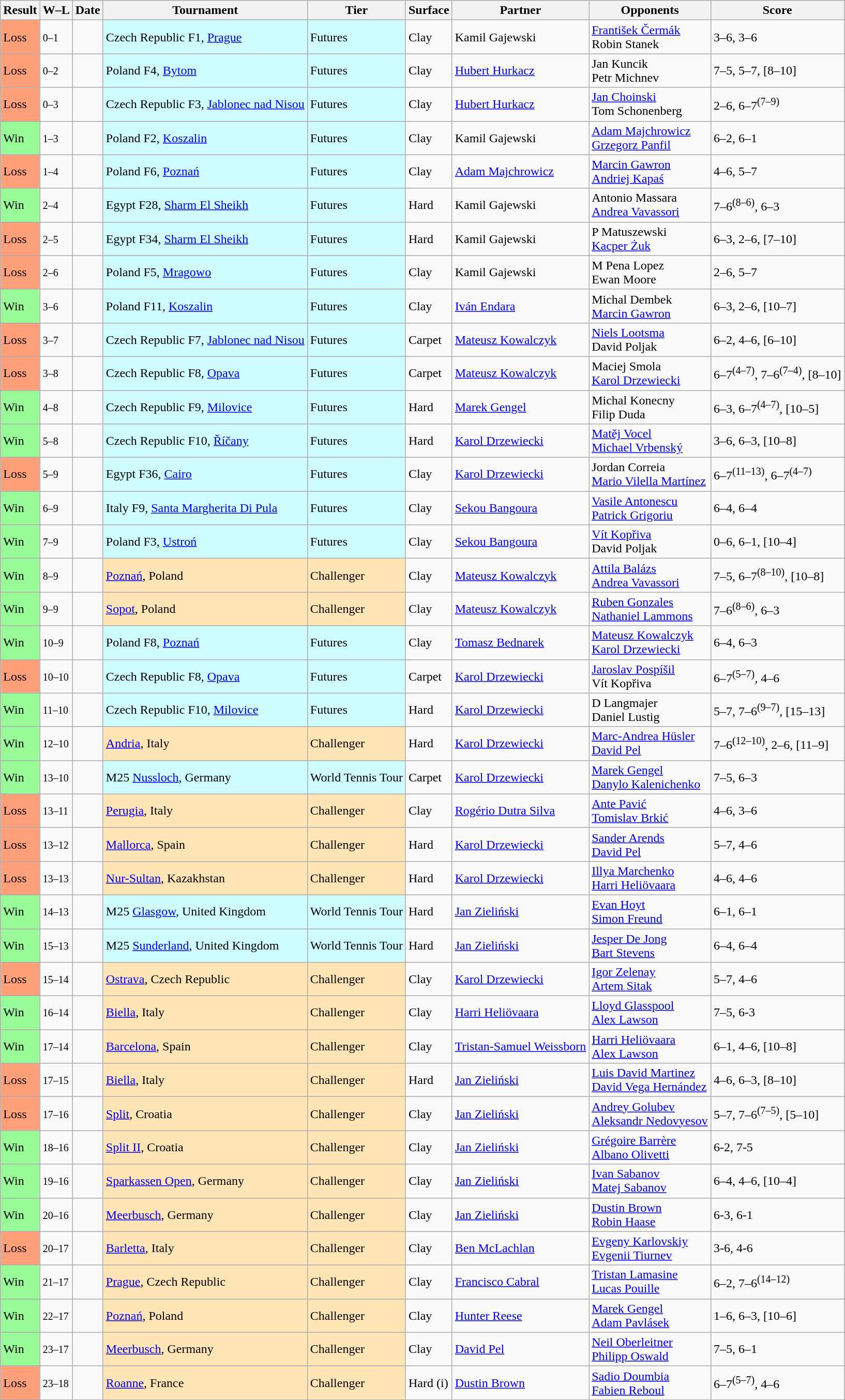<table class="sortable wikitable">
<tr>
<th>Result</th>
<th class="unsortable">W–L</th>
<th>Date</th>
<th>Tournament</th>
<th>Tier</th>
<th>Surface</th>
<th>Partner</th>
<th>Opponents</th>
<th class="unsortable">Score</th>
</tr>
<tr>
<td bgcolor=FFA07A>Loss</td>
<td><small>0–1</small></td>
<td></td>
<td style="background:#cffcff;">Czech Republic F1, <a href='#'>Prague</a></td>
<td style="background:#cffcff;">Futures</td>
<td>Clay</td>
<td> Kamil Gajewski</td>
<td> <a href='#'>František Čermák</a> <br> Robin Stanek</td>
<td>3–6, 3–6</td>
</tr>
<tr>
<td bgcolor=FFA07A>Loss</td>
<td><small>0–2</small></td>
<td></td>
<td style="background:#cffcff;">Poland F4, <a href='#'>Bytom</a></td>
<td style="background:#cffcff;">Futures</td>
<td>Clay</td>
<td> <a href='#'>Hubert Hurkacz</a></td>
<td> Jan Kuncik <br> Petr Michnev</td>
<td>7–5, 5–7, [8–10]</td>
</tr>
<tr>
<td bgcolor=FFA07A>Loss</td>
<td><small>0–3</small></td>
<td></td>
<td style="background:#cffcff;">Czech Republic F3, <a href='#'>Jablonec nad Nisou</a></td>
<td style="background:#cffcff;">Futures</td>
<td>Clay</td>
<td> <a href='#'>Hubert Hurkacz</a></td>
<td> <a href='#'>Jan Choinski</a> <br> Tom Schonenberg</td>
<td>2–6, 6–7<sup>(7–9)</sup></td>
</tr>
<tr>
<td bgcolor=98FB98>Win</td>
<td><small>1–3</small></td>
<td></td>
<td style="background:#cffcff;">Poland F2, <a href='#'>Koszalin</a></td>
<td style="background:#cffcff;">Futures</td>
<td>Clay</td>
<td> Kamil Gajewski</td>
<td> <a href='#'>Adam Majchrowicz</a> <br> <a href='#'>Grzegorz Panfil</a></td>
<td>6–2, 6–1</td>
</tr>
<tr>
<td bgcolor=FFA07A>Loss</td>
<td><small>1–4</small></td>
<td></td>
<td style="background:#cffcff;">Poland F6, <a href='#'>Poznań</a></td>
<td style="background:#cffcff;">Futures</td>
<td>Clay</td>
<td> <a href='#'>Adam Majchrowicz</a></td>
<td> <a href='#'>Marcin Gawron</a> <br> <a href='#'>Andriej Kapaś</a></td>
<td>4–6, 5–7</td>
</tr>
<tr>
<td bgcolor=98FB98>Win</td>
<td><small>2–4</small></td>
<td></td>
<td style="background:#cffcff;">Egypt F28, <a href='#'>Sharm El Sheikh</a></td>
<td style="background:#cffcff;">Futures</td>
<td>Hard</td>
<td> Kamil Gajewski</td>
<td> Antonio Massara <br> <a href='#'>Andrea Vavassori</a></td>
<td>7–6<sup>(8–6)</sup>, 6–3</td>
</tr>
<tr>
<td bgcolor=FFA07A>Loss</td>
<td><small>2–5</small></td>
<td></td>
<td style="background:#cffcff;">Egypt F34, <a href='#'>Sharm El Sheikh</a></td>
<td style="background:#cffcff;">Futures</td>
<td>Hard</td>
<td> Kamil Gajewski</td>
<td> P Matuszewski <br> <a href='#'>Kacper Żuk</a></td>
<td>6–3, 2–6, [7–10]</td>
</tr>
<tr>
<td bgcolor=FFA07A>Loss</td>
<td><small>2–6</small></td>
<td></td>
<td style="background:#cffcff;">Poland F5, <a href='#'>Mragowo</a></td>
<td style="background:#cffcff;">Futures</td>
<td>Clay</td>
<td> Kamil Gajewski</td>
<td> M Pena Lopez <br> Ewan Moore</td>
<td>2–6, 5–7</td>
</tr>
<tr>
<td bgcolor=98FB98>Win</td>
<td><small>3–6</small></td>
<td></td>
<td style="background:#cffcff;">Poland F11, <a href='#'>Koszalin</a></td>
<td style="background:#cffcff;">Futures</td>
<td>Clay</td>
<td> <a href='#'>Iván Endara</a></td>
<td> Michal Dembek <br> <a href='#'>Marcin Gawron</a></td>
<td>6–3, 2–6, [10–7]</td>
</tr>
<tr>
<td bgcolor=FFA07A>Loss</td>
<td><small>3–7</small></td>
<td></td>
<td style="background:#cffcff;">Czech Republic F7, <a href='#'>Jablonec nad Nisou</a></td>
<td style="background:#cffcff;">Futures</td>
<td>Carpet</td>
<td> <a href='#'>Mateusz Kowalczyk</a></td>
<td> <a href='#'>Niels Lootsma</a> <br> David Poljak</td>
<td>6–2, 4–6, [6–10]</td>
</tr>
<tr>
<td bgcolor=FFA07A>Loss</td>
<td><small>3–8</small></td>
<td></td>
<td style="background:#cffcff;">Czech Republic F8, <a href='#'>Opava</a></td>
<td style="background:#cffcff;">Futures</td>
<td>Carpet</td>
<td> <a href='#'>Mateusz Kowalczyk</a></td>
<td> Maciej Smola <br> <a href='#'>Karol Drzewiecki</a></td>
<td>6–7<sup>(4–7)</sup>, 7–6<sup>(7–4)</sup>, [8–10]</td>
</tr>
<tr>
<td bgcolor=98FB98>Win</td>
<td><small>4–8</small></td>
<td></td>
<td style="background:#cffcff;">Czech Republic F9, <a href='#'>Milovice</a></td>
<td style="background:#cffcff;">Futures</td>
<td>Hard</td>
<td> <a href='#'>Marek Gengel</a></td>
<td> Michal Konecny <br> Filip Duda</td>
<td>6–3, 6–7<sup>(4–7)</sup>, [10–5]</td>
</tr>
<tr>
<td bgcolor=98FB98>Win</td>
<td><small>5–8</small></td>
<td></td>
<td style="background:#cffcff;">Czech Republic F10, <a href='#'>Říčany</a></td>
<td style="background:#cffcff;">Futures</td>
<td>Hard</td>
<td> <a href='#'>Karol Drzewiecki</a></td>
<td> <a href='#'>Matěj Vocel</a> <br> <a href='#'>Michael Vrbenský</a></td>
<td>3–6, 6–3, [10–8]</td>
</tr>
<tr>
<td bgcolor=FFA07A>Loss</td>
<td><small>5–9</small></td>
<td></td>
<td style="background:#cffcff;">Egypt F36, <a href='#'>Cairo</a></td>
<td style="background:#cffcff;">Futures</td>
<td>Clay</td>
<td> <a href='#'>Karol Drzewiecki</a></td>
<td> Jordan Correia <br> <a href='#'>Mario Vilella Martínez</a></td>
<td>6–7<sup>(11–13)</sup>, 6–7<sup>(4–7)</sup></td>
</tr>
<tr>
<td bgcolor=98FB98>Win</td>
<td><small>6–9</small></td>
<td></td>
<td style="background:#cffcff;">Italy F9, <a href='#'>Santa Margherita Di Pula</a></td>
<td style="background:#cffcff;">Futures</td>
<td>Clay</td>
<td> <a href='#'>Sekou Bangoura</a></td>
<td> <a href='#'>Vasile Antonescu</a> <br> <a href='#'>Patrick Grigoriu</a></td>
<td>6–4, 6–4</td>
</tr>
<tr>
<td bgcolor=98FB98>Win</td>
<td><small>7–9</small></td>
<td></td>
<td style="background:#cffcff;">Poland F3, <a href='#'>Ustroń</a></td>
<td style="background:#cffcff;">Futures</td>
<td>Clay</td>
<td> <a href='#'>Sekou Bangoura</a></td>
<td> <a href='#'>Vít Kopřiva</a> <br> David Poljak</td>
<td>0–6, 6–1, [10–4]</td>
</tr>
<tr>
<td bgcolor=98FB98>Win</td>
<td><small>8–9</small></td>
<td></td>
<td style="background:moccasin;"><a href='#'>Poznań</a>, Poland</td>
<td style="background:moccasin;">Challenger</td>
<td>Clay</td>
<td> <a href='#'>Mateusz Kowalczyk</a></td>
<td> <a href='#'>Attila Balázs</a><br> <a href='#'>Andrea Vavassori</a></td>
<td>7–5, 6–7<sup>(8–10)</sup>, [10–8]</td>
</tr>
<tr>
<td bgcolor=98FB98>Win</td>
<td><small>9–9</small></td>
<td></td>
<td style="background:moccasin;"><a href='#'>Sopot</a>, Poland</td>
<td style="background:moccasin;">Challenger</td>
<td>Clay</td>
<td> <a href='#'>Mateusz Kowalczyk</a></td>
<td> <a href='#'>Ruben Gonzales</a><br> <a href='#'>Nathaniel Lammons</a></td>
<td>7–6<sup>(8–6)</sup>, 6–3</td>
</tr>
<tr>
<td bgcolor=98FB98>Win</td>
<td><small>10–9</small></td>
<td></td>
<td style="background:#cffcff;">Poland F8, <a href='#'>Poznań</a></td>
<td style="background:#cffcff;">Futures</td>
<td>Clay</td>
<td> <a href='#'>Tomasz Bednarek</a></td>
<td> <a href='#'>Mateusz Kowalczyk</a> <br> <a href='#'>Karol Drzewiecki</a></td>
<td>6–4, 6–3</td>
</tr>
<tr>
<td bgcolor=FFA07A>Loss</td>
<td><small>10–10</small></td>
<td></td>
<td style="background:#cffcff;">Czech Republic F8, <a href='#'>Opava</a></td>
<td style="background:#cffcff;">Futures</td>
<td>Carpet</td>
<td> <a href='#'>Karol Drzewiecki</a></td>
<td> <a href='#'>Jaroslav Pospíšil</a> <br> Vít Kopřiva</td>
<td>6–7<sup>(5–7)</sup>, 4–6</td>
</tr>
<tr>
<td bgcolor=98FB98>Win</td>
<td><small>11–10</small></td>
<td></td>
<td style="background:#cffcff;">Czech Republic F10, <a href='#'>Milovice</a></td>
<td style="background:#cffcff;">Futures</td>
<td>Hard</td>
<td> <a href='#'>Karol Drzewiecki</a></td>
<td> D Langmajer <br> Daniel Lustig</td>
<td>5–7, 7–6<sup>(9–7)</sup>, [15–13]</td>
</tr>
<tr>
<td bgcolor=98FB98>Win</td>
<td><small>12–10</small></td>
<td></td>
<td style="background:moccasin;"><a href='#'>Andria</a>, Italy</td>
<td style="background:moccasin;">Challenger</td>
<td>Hard</td>
<td> <a href='#'>Karol Drzewiecki</a></td>
<td> <a href='#'>Marc-Andrea Hüsler</a><br> <a href='#'>David Pel</a></td>
<td>7–6<sup>(12–10)</sup>, 2–6, [11–9]</td>
</tr>
<tr>
<td bgcolor=98FB98>Win</td>
<td><small>13–10</small></td>
<td></td>
<td style="background:#cffcff;">M25 <a href='#'>Nussloch</a>, Germany</td>
<td style="background:#cffcff;">World Tennis Tour</td>
<td>Carpet</td>
<td> <a href='#'>Karol Drzewiecki</a></td>
<td> <a href='#'>Marek Gengel</a> <br> <a href='#'>Danylo Kalenichenko</a></td>
<td>7–5, 6–3</td>
</tr>
<tr>
<td bgcolor=FFA07A>Loss</td>
<td><small>13–11</small></td>
<td></td>
<td style="background:moccasin;"><a href='#'>Perugia</a>, Italy</td>
<td style="background:moccasin;">Challenger</td>
<td>Clay</td>
<td> <a href='#'>Rogério Dutra Silva</a></td>
<td> <a href='#'>Ante Pavić</a> <br> <a href='#'>Tomislav Brkić</a></td>
<td>4–6, 3–6</td>
</tr>
<tr>
<td bgcolor=FFA07A>Loss</td>
<td><small>13–12</small></td>
<td></td>
<td style="background:moccasin;"><a href='#'>Mallorca</a>, Spain</td>
<td style="background:moccasin;">Challenger</td>
<td>Hard</td>
<td> <a href='#'>Karol Drzewiecki</a></td>
<td> <a href='#'>Sander Arends</a> <br> <a href='#'>David Pel</a></td>
<td>5–7, 4–6</td>
</tr>
<tr>
<td bgcolor=FFA07A>Loss</td>
<td><small>13–13</small></td>
<td></td>
<td style="background:moccasin;"><a href='#'>Nur-Sultan</a>, Kazakhstan</td>
<td style="background:moccasin;">Challenger</td>
<td>Hard</td>
<td> <a href='#'>Karol Drzewiecki</a></td>
<td> <a href='#'>Illya Marchenko</a> <br> <a href='#'>Harri Heliövaara</a></td>
<td>4–6, 4–6</td>
</tr>
<tr>
<td bgcolor=98FB98>Win</td>
<td><small>14–13</small></td>
<td></td>
<td style="background:#cffcff;">M25 <a href='#'>Glasgow</a>, United Kingdom</td>
<td style="background:#cffcff;">World Tennis Tour</td>
<td>Hard</td>
<td> <a href='#'>Jan Zieliński</a></td>
<td> <a href='#'>Evan Hoyt</a> <br> <a href='#'>Simon Freund</a></td>
<td>6–1, 6–1</td>
</tr>
<tr>
<td bgcolor=98FB98>Win</td>
<td><small>15–13</small></td>
<td></td>
<td style="background:#cffcff;">M25 <a href='#'>Sunderland</a>, United Kingdom</td>
<td style="background:#cffcff;">World Tennis Tour</td>
<td>Hard</td>
<td> <a href='#'>Jan Zieliński</a></td>
<td> <a href='#'>Jesper De Jong</a> <br> <a href='#'>Bart Stevens</a></td>
<td>6–4, 6–4</td>
</tr>
<tr>
<td bgcolor=FFA07A>Loss</td>
<td><small>15–14</small></td>
<td></td>
<td style="background:moccasin;"><a href='#'>Ostrava</a>, Czech Republic</td>
<td style="background:moccasin;">Challenger</td>
<td>Clay</td>
<td> <a href='#'>Karol Drzewiecki</a></td>
<td> <a href='#'>Igor Zelenay</a> <br> <a href='#'>Artem Sitak</a></td>
<td>5–7, 4–6</td>
</tr>
<tr>
<td bgcolor=98FB98>Win</td>
<td><small>16–14</small></td>
<td></td>
<td style="background:moccasin;"><a href='#'>Biella</a>, Italy</td>
<td style="background:moccasin;">Challenger</td>
<td>Clay</td>
<td> <a href='#'>Harri Heliövaara</a></td>
<td> <a href='#'>Lloyd Glasspool</a><br> <a href='#'>Alex Lawson</a></td>
<td>7–5, 6-3</td>
</tr>
<tr>
<td bgcolor=98FB98>Win</td>
<td><small>17–14</small></td>
<td></td>
<td style="background:moccasin;"><a href='#'>Barcelona</a>, Spain</td>
<td style="background:moccasin;">Challenger</td>
<td>Clay</td>
<td> <a href='#'>Tristan-Samuel Weissborn</a></td>
<td> <a href='#'>Harri Heliövaara</a><br> <a href='#'>Alex Lawson</a></td>
<td>6–1, 4–6, [10–8]</td>
</tr>
<tr>
<td bgcolor=FFA07A>Loss</td>
<td><small>17–15</small></td>
<td></td>
<td style="background:moccasin;"><a href='#'>Biella</a>, Italy</td>
<td style="background:moccasin;">Challenger</td>
<td>Hard</td>
<td> <a href='#'>Jan Zieliński</a></td>
<td> <a href='#'>Luis David Martinez</a> <br> <a href='#'>David Vega Hernández</a></td>
<td>4–6, 6–3, [8–10]</td>
</tr>
<tr>
<td bgcolor=FFA07A>Loss</td>
<td><small>17–16</small></td>
<td></td>
<td style="background:moccasin;"><a href='#'>Split</a>, Croatia</td>
<td style="background:moccasin;">Challenger</td>
<td>Clay</td>
<td> <a href='#'>Jan Zieliński</a></td>
<td> <a href='#'>Andrey Golubev</a> <br> <a href='#'>Aleksandr Nedovyesov</a></td>
<td>5–7, 7–6<sup>(7–5)</sup>, [5–10]</td>
</tr>
<tr>
<td bgcolor=98FB98>Win</td>
<td><small>18–16</small></td>
<td></td>
<td style="background:moccasin;"><a href='#'>Split II</a>, Croatia</td>
<td style="background:moccasin;">Challenger</td>
<td>Clay</td>
<td> <a href='#'>Jan Zieliński</a></td>
<td> <a href='#'>Grégoire Barrère</a><br> <a href='#'>Albano Olivetti</a></td>
<td>6-2, 7-5</td>
</tr>
<tr>
<td bgcolor=98FB98>Win</td>
<td><small>19–16</small></td>
<td></td>
<td style="background:moccasin;"><a href='#'>Sparkassen Open</a>, Germany</td>
<td style="background:moccasin;">Challenger</td>
<td>Clay</td>
<td> <a href='#'>Jan Zieliński</a></td>
<td> <a href='#'>Ivan Sabanov</a><br> <a href='#'>Matej Sabanov</a></td>
<td>6–4, 4–6, [10–4]</td>
</tr>
<tr>
<td bgcolor=98FB98>Win</td>
<td><small>20–16</small></td>
<td></td>
<td style="background:moccasin;"><a href='#'>Meerbusch</a>, Germany</td>
<td style="background:moccasin;">Challenger</td>
<td>Clay</td>
<td> <a href='#'>Jan Zieliński</a></td>
<td> <a href='#'>Dustin Brown</a><br> <a href='#'>Robin Haase</a></td>
<td>6-3, 6-1</td>
</tr>
<tr>
<td bgcolor=FFA07A>Loss</td>
<td><small>20–17</small></td>
<td></td>
<td style="background:moccasin;"><a href='#'>Barletta</a>, Italy</td>
<td style="background:moccasin;">Challenger</td>
<td>Clay</td>
<td> <a href='#'>Ben McLachlan</a></td>
<td> <a href='#'>Evgeny Karlovskiy</a><br> <a href='#'>Evgenii Tiurnev</a></td>
<td>3-6, 4-6</td>
</tr>
<tr>
<td bgcolor=98FB98>Win</td>
<td><small>21–17</small></td>
<td></td>
<td style="background:moccasin;"><a href='#'>Prague</a>, Czech Republic</td>
<td style="background:moccasin;">Challenger</td>
<td>Clay</td>
<td> <a href='#'>Francisco Cabral</a></td>
<td> <a href='#'>Tristan Lamasine</a><br> <a href='#'>Lucas Pouille</a></td>
<td>6–2, 7–6<sup>(14–12)</sup></td>
</tr>
<tr>
<td bgcolor=98FB98>Win</td>
<td><small>22–17</small></td>
<td></td>
<td style="background:moccasin;"><a href='#'>Poznań</a>, Poland</td>
<td style="background:moccasin;">Challenger</td>
<td>Clay</td>
<td> <a href='#'>Hunter Reese</a></td>
<td> <a href='#'>Marek Gengel</a><br> <a href='#'>Adam Pavlásek</a></td>
<td>1–6, 6–3, [10–6]</td>
</tr>
<tr>
<td bgcolor=98FB98>Win</td>
<td><small>23–17</small></td>
<td></td>
<td style="background:moccasin;"><a href='#'>Meerbusch</a>, Germany</td>
<td style="background:moccasin;">Challenger</td>
<td>Clay</td>
<td> <a href='#'>David Pel</a></td>
<td> <a href='#'>Neil Oberleitner</a><br> <a href='#'>Philipp Oswald</a></td>
<td>7–5, 6–1</td>
</tr>
<tr>
<td bgcolor=FFA07A>Loss</td>
<td><small>23–18</small></td>
<td></td>
<td style="background:moccasin;"><a href='#'>Roanne</a>, France</td>
<td style="background:moccasin;">Challenger</td>
<td>Hard (i)</td>
<td> <a href='#'>Dustin Brown</a></td>
<td> <a href='#'>Sadio Doumbia</a><br> <a href='#'>Fabien Reboul</a></td>
<td>6–7<sup>(5–7)</sup>, 4–6</td>
</tr>
</table>
